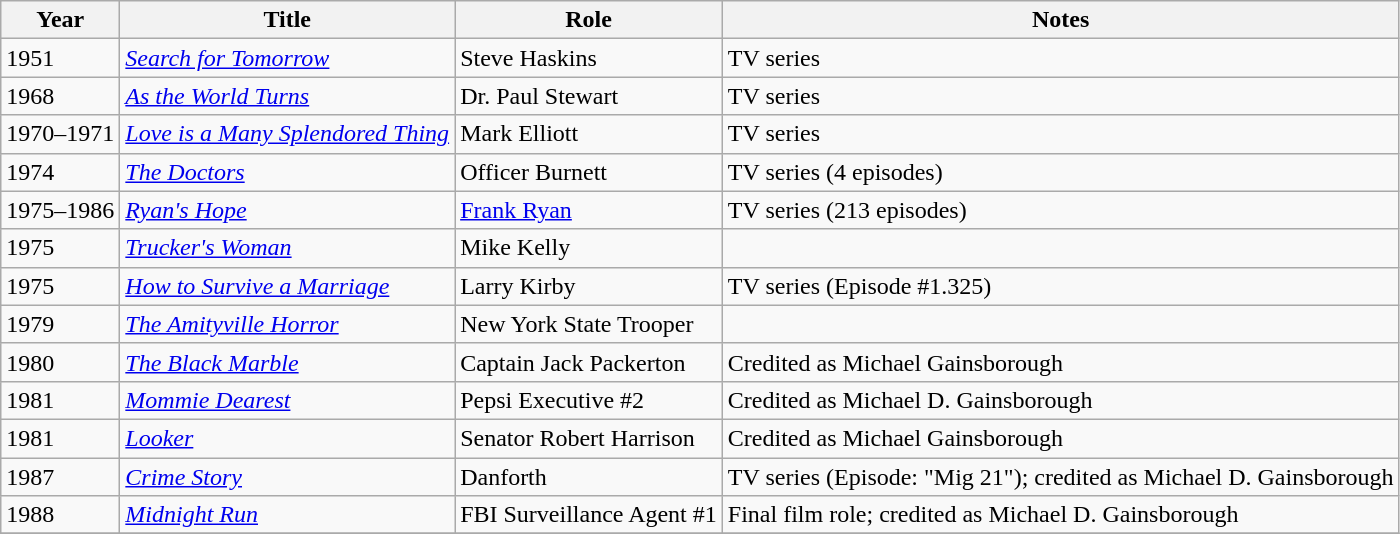<table class="wikitable sortable">
<tr>
<th>Year</th>
<th>Title</th>
<th>Role</th>
<th class=unsortable>Notes</th>
</tr>
<tr>
<td>1951</td>
<td><em><a href='#'>Search for Tomorrow</a></em></td>
<td>Steve Haskins</td>
<td>TV series</td>
</tr>
<tr>
<td>1968</td>
<td><em><a href='#'>As the World Turns</a></em></td>
<td>Dr. Paul Stewart</td>
<td>TV series</td>
</tr>
<tr>
<td>1970–1971</td>
<td><em><a href='#'>Love is a Many Splendored Thing</a></em></td>
<td>Mark Elliott</td>
<td>TV series</td>
</tr>
<tr>
<td>1974</td>
<td><em><a href='#'>The Doctors</a></em></td>
<td>Officer Burnett</td>
<td>TV series (4 episodes)</td>
</tr>
<tr>
<td>1975–1986</td>
<td><em><a href='#'>Ryan's Hope</a></em></td>
<td><a href='#'>Frank Ryan</a></td>
<td>TV series (213 episodes)</td>
</tr>
<tr>
<td>1975</td>
<td><em><a href='#'>Trucker's Woman</a></em></td>
<td>Mike Kelly</td>
<td></td>
</tr>
<tr>
<td>1975</td>
<td><em><a href='#'>How to Survive a Marriage</a></em></td>
<td>Larry Kirby</td>
<td>TV series (Episode #1.325)</td>
</tr>
<tr>
<td>1979</td>
<td><em><a href='#'>The Amityville Horror</a></em></td>
<td>New York State Trooper</td>
<td></td>
</tr>
<tr>
<td>1980</td>
<td><em><a href='#'>The Black Marble</a></em></td>
<td>Captain Jack Packerton</td>
<td>Credited as Michael Gainsborough</td>
</tr>
<tr>
<td>1981</td>
<td><em><a href='#'>Mommie Dearest</a></em></td>
<td>Pepsi Executive #2</td>
<td>Credited as Michael D. Gainsborough</td>
</tr>
<tr>
<td>1981</td>
<td><em><a href='#'>Looker</a></em></td>
<td>Senator Robert Harrison</td>
<td>Credited as Michael Gainsborough</td>
</tr>
<tr>
<td>1987</td>
<td><em><a href='#'>Crime Story</a></em></td>
<td>Danforth</td>
<td>TV series (Episode: "Mig 21"); credited as Michael D. Gainsborough</td>
</tr>
<tr>
<td>1988</td>
<td><em><a href='#'>Midnight Run</a></em></td>
<td>FBI Surveillance Agent #1</td>
<td>Final film role; credited as Michael D. Gainsborough</td>
</tr>
<tr>
</tr>
</table>
